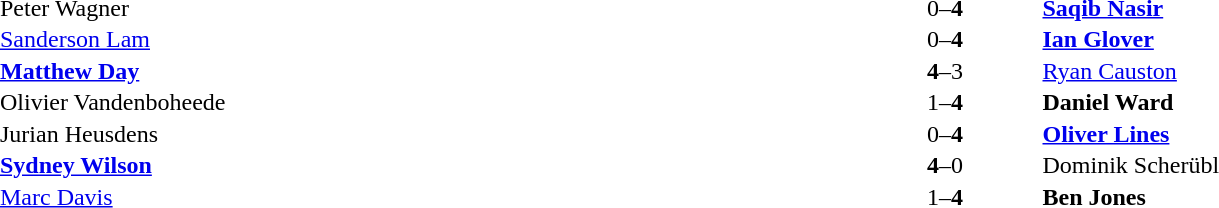<table width="100%" cellspacing="1">
<tr>
<th width=45%></th>
<th width=10%></th>
<th width=45%></th>
</tr>
<tr>
<td> Peter Wagner</td>
<td align="center">0–<strong>4</strong></td>
<td> <strong><a href='#'>Saqib Nasir</a></strong></td>
</tr>
<tr>
<td> <a href='#'>Sanderson Lam</a></td>
<td align="center">0–<strong>4</strong></td>
<td> <strong><a href='#'>Ian Glover</a></strong></td>
</tr>
<tr>
<td> <strong><a href='#'>Matthew Day</a></strong></td>
<td align="center"><strong>4</strong>–3</td>
<td> <a href='#'>Ryan Causton</a></td>
</tr>
<tr>
<td> Olivier Vandenboheede</td>
<td align="center">1–<strong>4</strong></td>
<td> <strong>Daniel Ward</strong></td>
</tr>
<tr>
<td> Jurian Heusdens</td>
<td align="center">0–<strong>4</strong></td>
<td> <strong><a href='#'>Oliver Lines</a></strong></td>
</tr>
<tr>
<td> <strong><a href='#'>Sydney Wilson</a></strong></td>
<td align="center"><strong>4</strong>–0</td>
<td> Dominik Scherübl</td>
</tr>
<tr>
<td> <a href='#'>Marc Davis</a></td>
<td align="center">1–<strong>4</strong></td>
<td> <strong>Ben Jones</strong></td>
</tr>
</table>
